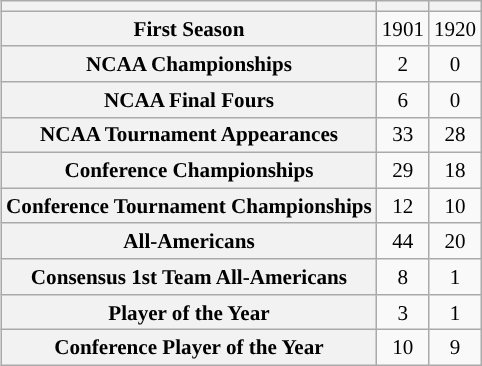<table class="wikitable" style="float:right; clear:right; margin-left:1em; font-size:88%;">
<tr>
<th></th>
<th><a href='#'></a></th>
<th><a href='#'></a></th>
</tr>
<tr>
<th scope=row>First Season</th>
<td align=center>1901</td>
<td align=center>1920</td>
</tr>
<tr>
<th scope=row>NCAA Championships</th>
<td align=center>2</td>
<td align=center>0</td>
</tr>
<tr>
<th scope=row>NCAA Final Fours</th>
<td align=center>6</td>
<td align=center>0</td>
</tr>
<tr>
<th scope=row>NCAA Tournament Appearances</th>
<td align=center>33</td>
<td align=center>28</td>
</tr>
<tr>
<th scope=row>Conference Championships</th>
<td align=center>29</td>
<td align=center>18</td>
</tr>
<tr>
<th scope=row>Conference Tournament Championships</th>
<td align=center>12</td>
<td align=center>10</td>
</tr>
<tr>
<th scope=row>All-Americans</th>
<td align=center>44</td>
<td align=center>20</td>
</tr>
<tr>
<th scope=row>Consensus 1st Team All-Americans</th>
<td align=center>8</td>
<td align=center>1</td>
</tr>
<tr>
<th scope=row>Player of the Year</th>
<td align=center>3</td>
<td align=center>1</td>
</tr>
<tr>
<th scope=row>Conference Player of the Year</th>
<td align=center>10</td>
<td align=center>9</td>
</tr>
</table>
